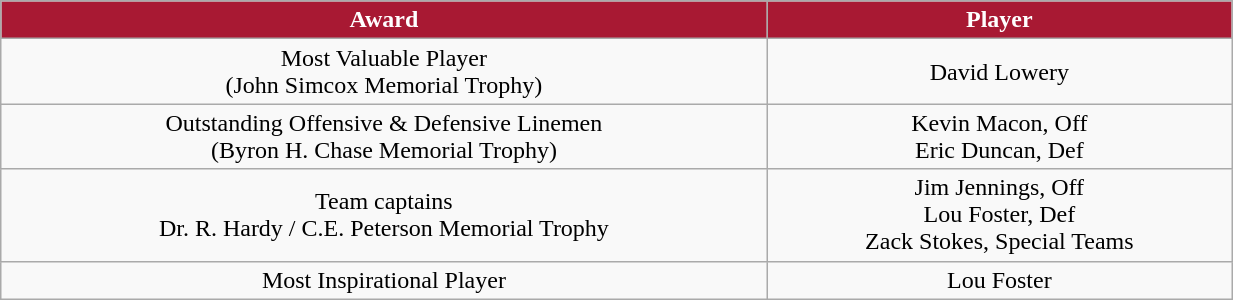<table class="wikitable" width="65%">
<tr>
<th style="background:#A81933;color:#FFFFFF;">Award</th>
<th style="background:#A81933;color:#FFFFFF;">Player</th>
</tr>
<tr align="center" bgcolor="">
<td>Most Valuable Player<br>(John Simcox Memorial Trophy)</td>
<td>David Lowery</td>
</tr>
<tr align="center" bgcolor="">
<td>Outstanding Offensive & Defensive Linemen<br>(Byron H. Chase Memorial Trophy)</td>
<td>Kevin Macon, Off<br>Eric Duncan, Def</td>
</tr>
<tr align="center" bgcolor="">
<td>Team captains<br>Dr. R. Hardy / C.E. Peterson Memorial Trophy</td>
<td>Jim Jennings, Off<br>Lou Foster, Def<br>Zack Stokes, Special Teams</td>
</tr>
<tr align="center" bgcolor="">
<td>Most Inspirational Player</td>
<td>Lou Foster</td>
</tr>
</table>
